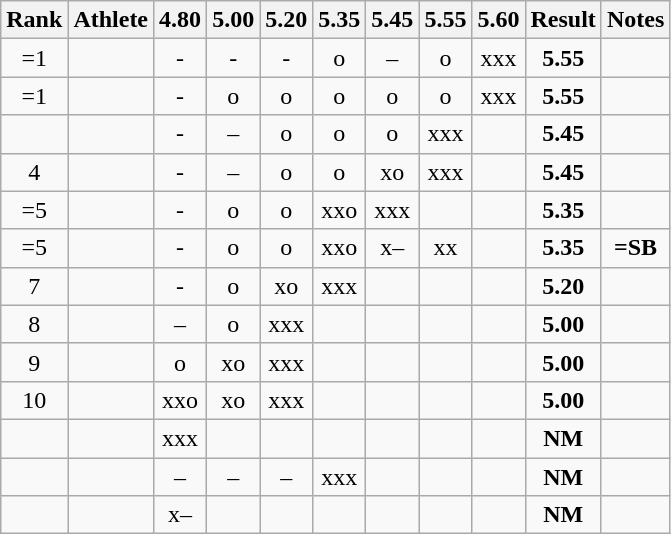<table class="wikitable sortable" style="text-align:center">
<tr>
<th>Rank</th>
<th>Athlete</th>
<th>4.80</th>
<th>5.00</th>
<th>5.20</th>
<th>5.35</th>
<th>5.45</th>
<th>5.55</th>
<th>5.60</th>
<th>Result</th>
<th>Notes</th>
</tr>
<tr>
<td>=1</td>
<td align="left"></td>
<td>-</td>
<td>-</td>
<td>-</td>
<td>o</td>
<td>–</td>
<td>o</td>
<td>xxx</td>
<td><strong>5.55</strong></td>
<td></td>
</tr>
<tr>
<td>=1</td>
<td align="left"></td>
<td>-</td>
<td>o</td>
<td>o</td>
<td>o</td>
<td>o</td>
<td>o</td>
<td>xxx</td>
<td><strong>5.55</strong></td>
<td></td>
</tr>
<tr>
<td></td>
<td align="left"></td>
<td>-</td>
<td>–</td>
<td>o</td>
<td>o</td>
<td>o</td>
<td>xxx</td>
<td></td>
<td><strong>5.45</strong></td>
<td></td>
</tr>
<tr>
<td>4</td>
<td align="left"></td>
<td>-</td>
<td>–</td>
<td>o</td>
<td>o</td>
<td>xo</td>
<td>xxx</td>
<td></td>
<td><strong>5.45</strong></td>
<td></td>
</tr>
<tr>
<td>=5</td>
<td align="left"></td>
<td>-</td>
<td>o</td>
<td>o</td>
<td>xxo</td>
<td>xxx</td>
<td></td>
<td></td>
<td><strong>5.35</strong></td>
<td></td>
</tr>
<tr>
<td>=5</td>
<td align="left"></td>
<td>-</td>
<td>o</td>
<td>o</td>
<td>xxo</td>
<td>x–</td>
<td>xx</td>
<td></td>
<td><strong>5.35</strong></td>
<td><strong>=SB</strong></td>
</tr>
<tr>
<td>7</td>
<td align="left"></td>
<td>-</td>
<td>o</td>
<td>xo</td>
<td>xxx</td>
<td></td>
<td></td>
<td></td>
<td><strong>5.20</strong></td>
<td></td>
</tr>
<tr>
<td>8</td>
<td align="left"></td>
<td>–</td>
<td>o</td>
<td>xxx</td>
<td></td>
<td></td>
<td></td>
<td></td>
<td><strong>5.00</strong></td>
<td></td>
</tr>
<tr>
<td>9</td>
<td align="left"></td>
<td>o</td>
<td>xo</td>
<td>xxx</td>
<td></td>
<td></td>
<td></td>
<td></td>
<td><strong>5.00</strong></td>
<td></td>
</tr>
<tr>
<td>10</td>
<td align="left"></td>
<td>xxo</td>
<td>xo</td>
<td>xxx</td>
<td></td>
<td></td>
<td></td>
<td></td>
<td><strong>5.00</strong></td>
<td></td>
</tr>
<tr>
<td></td>
<td align="left"></td>
<td>xxx</td>
<td></td>
<td></td>
<td></td>
<td></td>
<td></td>
<td></td>
<td><strong>NM</strong></td>
<td></td>
</tr>
<tr>
<td></td>
<td align="left"></td>
<td>–</td>
<td>–</td>
<td>–</td>
<td>xxx</td>
<td></td>
<td></td>
<td></td>
<td><strong>NM</strong></td>
<td></td>
</tr>
<tr>
<td></td>
<td align="left"></td>
<td>x–</td>
<td></td>
<td></td>
<td></td>
<td></td>
<td></td>
<td></td>
<td><strong>NM</strong></td>
<td></td>
</tr>
</table>
